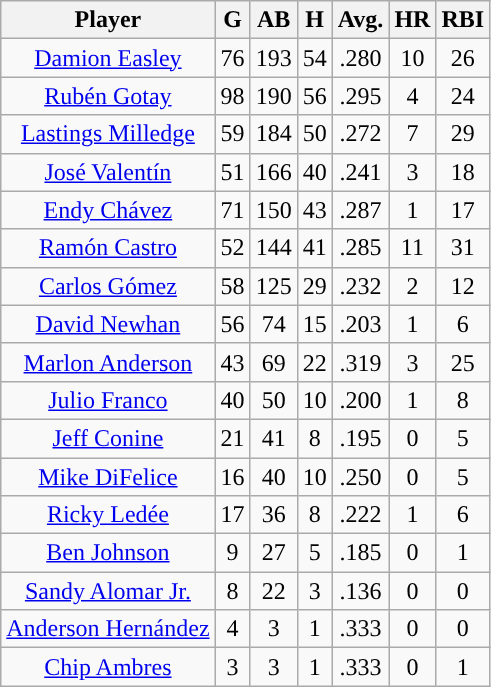<table class="wikitable sortable">
<tr>
<th>Player</th>
<th>G</th>
<th>AB</th>
<th>H</th>
<th>Avg.</th>
<th>HR</th>
<th>RBI</th>
</tr>
<tr align="center">
<td><a href='#'>Damion Easley</a></td>
<td>76</td>
<td>193</td>
<td>54</td>
<td>.280</td>
<td>10</td>
<td>26</td>
</tr>
<tr align=center>
<td><a href='#'>Rubén Gotay</a></td>
<td>98</td>
<td>190</td>
<td>56</td>
<td>.295</td>
<td>4</td>
<td>24</td>
</tr>
<tr align=center>
<td><a href='#'>Lastings Milledge</a></td>
<td>59</td>
<td>184</td>
<td>50</td>
<td>.272</td>
<td>7</td>
<td>29</td>
</tr>
<tr align=center>
<td><a href='#'>José Valentín</a></td>
<td>51</td>
<td>166</td>
<td>40</td>
<td>.241</td>
<td>3</td>
<td>18</td>
</tr>
<tr align=center>
<td><a href='#'>Endy Chávez</a></td>
<td>71</td>
<td>150</td>
<td>43</td>
<td>.287</td>
<td>1</td>
<td>17</td>
</tr>
<tr align=center>
<td><a href='#'>Ramón Castro</a></td>
<td>52</td>
<td>144</td>
<td>41</td>
<td>.285</td>
<td>11</td>
<td>31</td>
</tr>
<tr align=center>
<td><a href='#'>Carlos Gómez</a></td>
<td>58</td>
<td>125</td>
<td>29</td>
<td>.232</td>
<td>2</td>
<td>12</td>
</tr>
<tr align=center>
<td><a href='#'>David Newhan</a></td>
<td>56</td>
<td>74</td>
<td>15</td>
<td>.203</td>
<td>1</td>
<td>6</td>
</tr>
<tr align=center>
<td><a href='#'>Marlon Anderson</a></td>
<td>43</td>
<td>69</td>
<td>22</td>
<td>.319</td>
<td>3</td>
<td>25</td>
</tr>
<tr align=center>
<td><a href='#'>Julio Franco</a></td>
<td>40</td>
<td>50</td>
<td>10</td>
<td>.200</td>
<td>1</td>
<td>8</td>
</tr>
<tr align=center>
<td><a href='#'>Jeff Conine</a></td>
<td>21</td>
<td>41</td>
<td>8</td>
<td>.195</td>
<td>0</td>
<td>5</td>
</tr>
<tr align=center>
<td><a href='#'>Mike DiFelice</a></td>
<td>16</td>
<td>40</td>
<td>10</td>
<td>.250</td>
<td>0</td>
<td>5</td>
</tr>
<tr align=center>
<td><a href='#'>Ricky Ledée</a></td>
<td>17</td>
<td>36</td>
<td>8</td>
<td>.222</td>
<td>1</td>
<td>6</td>
</tr>
<tr align=center>
<td><a href='#'>Ben Johnson</a></td>
<td>9</td>
<td>27</td>
<td>5</td>
<td>.185</td>
<td>0</td>
<td>1</td>
</tr>
<tr align=center>
<td><a href='#'>Sandy Alomar Jr.</a></td>
<td>8</td>
<td>22</td>
<td>3</td>
<td>.136</td>
<td>0</td>
<td>0</td>
</tr>
<tr align=center>
<td><a href='#'>Anderson Hernández</a></td>
<td>4</td>
<td>3</td>
<td>1</td>
<td>.333</td>
<td>0</td>
<td>0</td>
</tr>
<tr align=center>
<td><a href='#'>Chip Ambres</a></td>
<td>3</td>
<td>3</td>
<td>1</td>
<td>.333</td>
<td>0</td>
<td>1</td>
</tr>
</table>
